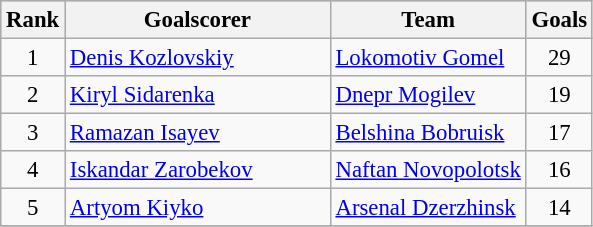<table class="wikitable" style="font-size: 95%;">
<tr bgcolor="#CCCCCC" align="center">
<th>Rank</th>
<th width=170>Goalscorer</th>
<th>Team</th>
<th>Goals</th>
</tr>
<tr>
<td align="center">1</td>
<td> <a href='#'>Denis Kozlovskiy</a></td>
<td><a href='#'>Lokomotiv Gomel</a></td>
<td align="center">29</td>
</tr>
<tr>
<td align="center">2</td>
<td> <a href='#'>Kiryl Sidarenka</a></td>
<td><a href='#'>Dnepr Mogilev</a></td>
<td align="center">19</td>
</tr>
<tr>
<td align="center">3</td>
<td> <a href='#'>Ramazan Isayev</a></td>
<td><a href='#'>Belshina Bobruisk</a></td>
<td align="center">17</td>
</tr>
<tr>
<td align="center">4</td>
<td> <a href='#'>Iskandar Zarobekov</a></td>
<td><a href='#'>Naftan Novopolotsk</a></td>
<td align="center">16</td>
</tr>
<tr>
<td align="center">5</td>
<td> <a href='#'>Artyom Kiyko</a></td>
<td><a href='#'>Arsenal Dzerzhinsk</a></td>
<td align="center">14</td>
</tr>
<tr>
</tr>
</table>
